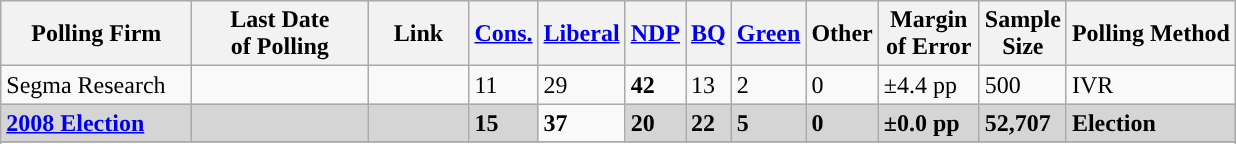<table class="wikitable sortable">
<tr style="background:#e9e9e9;">
<th style="width:120px">Polling Firm</th>
<th style="width:110px">Last Date<br>of Polling</th>
<th style="width:60px" class="unsortable">Link</th>
<th style="background-color:"><strong><a href='#'>Cons.</a></strong></th>
<th style="background-color:"><strong><a href='#'>Liberal</a></strong></th>
<th style="background-color:"><strong><a href='#'>NDP</a></strong></th>
<th style="background-color:"><strong><a href='#'>BQ</a></strong></th>
<th style="background-color:"><strong><a href='#'>Green</a></strong></th>
<th style="background-color:"><strong>Other</strong></th>
<th style="width:60px;" class=unsortable>Margin<br>of Error</th>
<th style="width:50px;" class=unsortable>Sample<br>Size</th>
<th class=unsortable>Polling Method</th>
</tr>
<tr>
<td>Segma Research</td>
<td></td>
<td></td>
<td>11</td>
<td>29</td>
<td><strong>42</strong></td>
<td>13</td>
<td>2</td>
<td>0</td>
<td>±4.4 pp</td>
<td>500</td>
<td>IVR</td>
</tr>
<tr>
<td style="background:#D5D5D5"><strong><a href='#'>2008 Election</a></strong></td>
<td style="background:#D5D5D5"><strong></strong></td>
<td style="background:#D5D5D5"></td>
<td style="background:#D5D5D5"><strong>15</strong></td>
<td><strong>37</strong></td>
<td style="background:#D5D5D5"><strong>20</strong></td>
<td style="background:#D5D5D5"><strong>22</strong></td>
<td style="background:#D5D5D5"><strong>5</strong></td>
<td style="background:#D5D5D5"><strong>0</strong></td>
<td style="background:#D5D5D5"><strong>±0.0 pp</strong></td>
<td style="background:#D5D5D5"><strong>52,707</strong></td>
<td style="background:#D5D5D5"><strong>Election</strong></td>
</tr>
<tr>
</tr>
<tr>
</tr>
</table>
